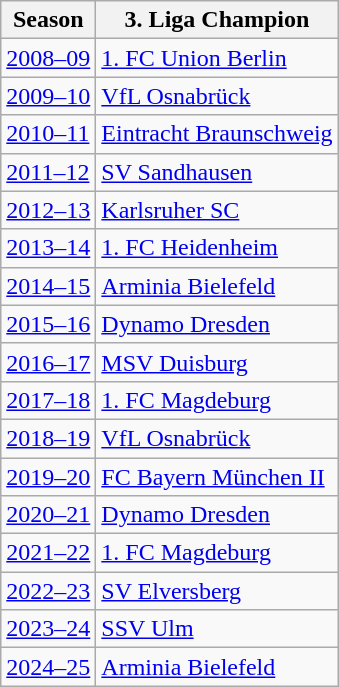<table class="wikitable float-right">
<tr>
<th>Season</th>
<th>3. Liga Champion</th>
</tr>
<tr>
<td><a href='#'>2008–09</a></td>
<td><a href='#'>1. FC Union Berlin</a></td>
</tr>
<tr>
<td><a href='#'>2009–10</a></td>
<td><a href='#'>VfL Osnabrück</a></td>
</tr>
<tr>
<td><a href='#'>2010–11</a></td>
<td><a href='#'>Eintracht Braunschweig</a></td>
</tr>
<tr>
<td><a href='#'>2011–12</a></td>
<td><a href='#'>SV Sandhausen</a></td>
</tr>
<tr>
<td><a href='#'>2012–13</a></td>
<td><a href='#'>Karlsruher SC</a></td>
</tr>
<tr>
<td><a href='#'>2013–14</a></td>
<td><a href='#'>1. FC Heidenheim</a></td>
</tr>
<tr>
<td><a href='#'>2014–15</a></td>
<td><a href='#'>Arminia Bielefeld</a></td>
</tr>
<tr>
<td><a href='#'>2015–16</a></td>
<td><a href='#'>Dynamo Dresden</a></td>
</tr>
<tr>
<td><a href='#'>2016–17</a></td>
<td><a href='#'>MSV Duisburg</a></td>
</tr>
<tr>
<td><a href='#'>2017–18</a></td>
<td><a href='#'>1. FC Magdeburg</a></td>
</tr>
<tr>
<td><a href='#'>2018–19</a></td>
<td><a href='#'>VfL Osnabrück</a></td>
</tr>
<tr>
<td><a href='#'>2019–20</a></td>
<td><a href='#'>FC Bayern München II</a></td>
</tr>
<tr>
<td><a href='#'>2020–21</a></td>
<td><a href='#'>Dynamo Dresden</a></td>
</tr>
<tr>
<td><a href='#'>2021–22</a></td>
<td><a href='#'>1. FC Magdeburg</a></td>
</tr>
<tr>
<td><a href='#'>2022–23</a></td>
<td><a href='#'>SV Elversberg</a></td>
</tr>
<tr>
<td><a href='#'>2023–24</a></td>
<td><a href='#'>SSV Ulm</a></td>
</tr>
<tr>
<td><a href='#'>2024–25</a></td>
<td><a href='#'>Arminia Bielefeld</a></td>
</tr>
</table>
